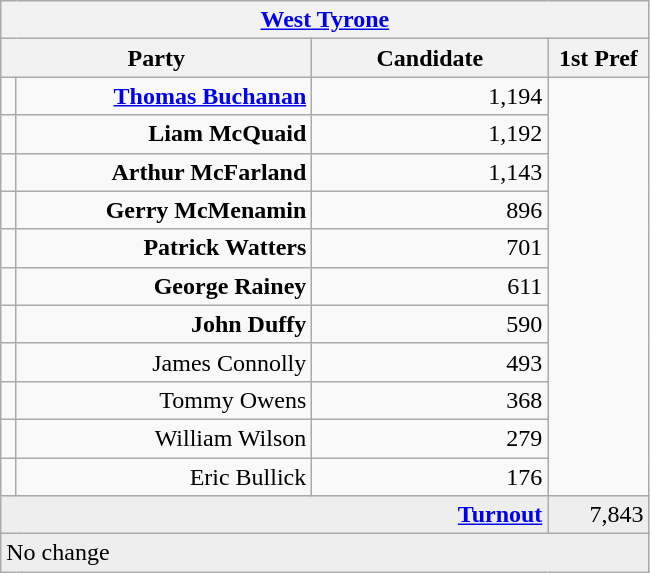<table class="wikitable">
<tr>
<th colspan="4" align="center"><a href='#'>West Tyrone</a></th>
</tr>
<tr>
<th colspan="2" align="center" width=200>Party</th>
<th width=150>Candidate</th>
<th width=60>1st Pref</th>
</tr>
<tr>
<td></td>
<td align="right"><strong><a href='#'>Thomas Buchanan</a></strong></td>
<td align="right">1,194</td>
</tr>
<tr>
<td></td>
<td align="right"><strong>Liam McQuaid</strong></td>
<td align="right">1,192</td>
</tr>
<tr>
<td></td>
<td align="right"><strong>Arthur McFarland</strong></td>
<td align="right">1,143</td>
</tr>
<tr>
<td></td>
<td align="right"><strong>Gerry McMenamin</strong></td>
<td align="right">896</td>
</tr>
<tr>
<td></td>
<td align="right"><strong>Patrick Watters</strong></td>
<td align="right">701</td>
</tr>
<tr>
<td></td>
<td align="right"><strong>George Rainey</strong></td>
<td align="right">611</td>
</tr>
<tr>
<td></td>
<td align="right"><strong>John Duffy</strong></td>
<td align="right">590</td>
</tr>
<tr>
<td></td>
<td align="right">James Connolly</td>
<td align="right">493</td>
</tr>
<tr>
<td></td>
<td align="right">Tommy Owens</td>
<td align="right">368</td>
</tr>
<tr>
<td></td>
<td align="right">William Wilson</td>
<td align="right">279</td>
</tr>
<tr>
<td></td>
<td align="right">Eric Bullick</td>
<td align="right">176</td>
</tr>
<tr bgcolor="EEEEEE">
<td colspan=3 align="right"><strong><a href='#'>Turnout</a></strong></td>
<td align="right">7,843</td>
</tr>
<tr>
<td colspan=4 bgcolor="EEEEEE">No change</td>
</tr>
</table>
